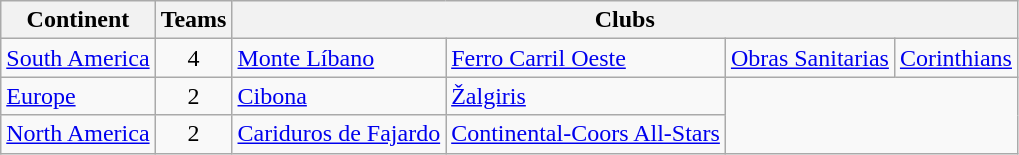<table class="wikitable" style="margin-left:0.5em;">
<tr>
<th>Continent</th>
<th>Teams</th>
<th colspan=5>Clubs</th>
</tr>
<tr>
<td><a href='#'>South America</a></td>
<td align=center>4</td>
<td> <a href='#'>Monte Líbano</a></td>
<td> <a href='#'>Ferro Carril Oeste</a></td>
<td> <a href='#'>Obras Sanitarias</a></td>
<td> <a href='#'>Corinthians</a></td>
</tr>
<tr>
<td><a href='#'>Europe</a></td>
<td align=center>2</td>
<td> <a href='#'>Cibona</a></td>
<td> <a href='#'>Žalgiris</a></td>
</tr>
<tr>
<td><a href='#'>North America</a></td>
<td align=center>2</td>
<td> <a href='#'>Cariduros de Fajardo</a></td>
<td> <a href='#'>Continental-Coors All-Stars</a></td>
</tr>
</table>
